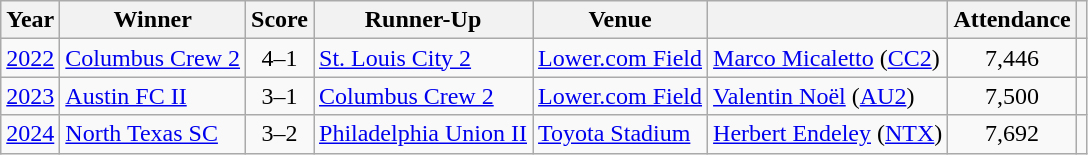<table class="wikitable">
<tr>
<th>Year</th>
<th>Winner</th>
<th>Score</th>
<th>Runner-Up</th>
<th>Venue</th>
<th></th>
<th>Attendance</th>
<th></th>
</tr>
<tr>
<td><a href='#'>2022</a></td>
<td><a href='#'>Columbus Crew 2</a></td>
<td align=center>4–1</td>
<td><a href='#'>St. Louis City 2</a></td>
<td><a href='#'>Lower.com Field</a></td>
<td><a href='#'>Marco Micaletto</a> (<a href='#'>CC2</a>)</td>
<td align=center>7,446</td>
<td align=center></td>
</tr>
<tr>
<td><a href='#'>2023</a></td>
<td><a href='#'>Austin FC II</a></td>
<td align=center>3–1</td>
<td><a href='#'>Columbus Crew 2</a></td>
<td><a href='#'>Lower.com Field</a></td>
<td><a href='#'>Valentin Noël</a> (<a href='#'>AU2</a>)</td>
<td align=center>7,500</td>
<td align=center></td>
</tr>
<tr>
<td><a href='#'>2024</a></td>
<td><a href='#'>North Texas SC</a></td>
<td align=center>3–2</td>
<td><a href='#'>Philadelphia Union II</a></td>
<td><a href='#'>Toyota Stadium</a></td>
<td><a href='#'>Herbert Endeley</a> (<a href='#'>NTX</a>)</td>
<td align=center>7,692</td>
<td align=center></td>
</tr>
</table>
